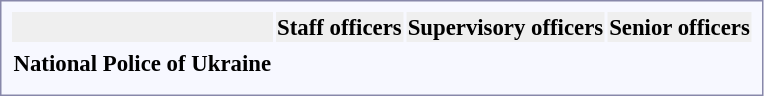<table style="border:1px solid #8888aa; background-color:#f7f8ff; padding:5px; font-size:95%; margin: 0px 12px 12px 0px;">
<tr style="background:#efefef;">
<th></th>
<th colspan=10>Staff officers</th>
<th colspan=6>Supervisory officers</th>
<th colspan=8>Senior officers</th>
</tr>
<tr style="text-align:center;">
<td rowspan=2><strong> National Police of Ukraine</strong></td>
<td colspan=4 rowspan=2></td>
<td colspan=2></td>
<td colspan=2></td>
<td colspan=2></td>
<td colspan=2></td>
<td colspan=2></td>
<td colspan=2></td>
<td colspan=2></td>
<td colspan=2></td>
<td colspan=2></td>
<td colspan=2></td>
</tr>
<tr style="text-align:center;">
<td colspan=2><br></td>
<td colspan=2><br></td>
<td colspan=2><br></td>
<td colspan=2><br></td>
<td colspan=2><br></td>
<td colspan=2><br></td>
<td colspan=2><br></td>
<td colspan=2><br></td>
<td colspan=2><br></td>
<td colspan=2><br></td>
</tr>
<tr>
</tr>
</table>
